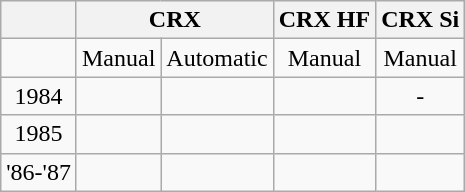<table class="wikitable" Style="text-align:center">
<tr>
<th></th>
<th Colspan="2">CRX</th>
<th>CRX HF</th>
<th>CRX Si</th>
</tr>
<tr>
<td></td>
<td>Manual</td>
<td>Automatic</td>
<td>Manual</td>
<td>Manual</td>
</tr>
<tr>
<td>1984</td>
<td></td>
<td></td>
<td></td>
<td>-</td>
</tr>
<tr>
<td>1985</td>
<td></td>
<td></td>
<td></td>
<td></td>
</tr>
<tr>
<td>'86-'87</td>
<td></td>
<td></td>
<td></td>
<td></td>
</tr>
</table>
